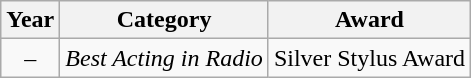<table class="wikitable">
<tr>
<th>Year</th>
<th>Category</th>
<th>Award</th>
</tr>
<tr>
<td style="text-align:center;">–</td>
<td><em>Best Acting in Radio</em></td>
<td style="text-align:center;">Silver Stylus Award</td>
</tr>
</table>
